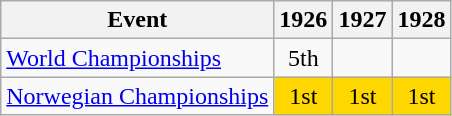<table class="wikitable">
<tr>
<th>Event</th>
<th>1926</th>
<th>1927</th>
<th>1928</th>
</tr>
<tr>
<td><a href='#'>World Championships</a></td>
<td style="text-align:center;">5th</td>
<td></td>
<td></td>
</tr>
<tr>
<td><a href='#'>Norwegian Championships</a></td>
<td style="text-align:center; background:gold;">1st</td>
<td style="text-align:center; background:gold;">1st</td>
<td style="text-align:center; background:gold;">1st</td>
</tr>
</table>
